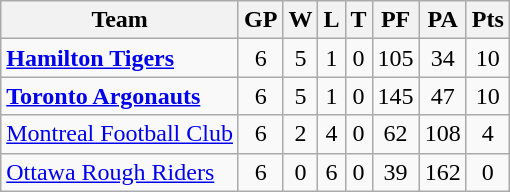<table class="wikitable">
<tr>
<th>Team</th>
<th>GP</th>
<th>W</th>
<th>L</th>
<th>T</th>
<th>PF</th>
<th>PA</th>
<th>Pts</th>
</tr>
<tr align="center">
<td align="left"><strong><a href='#'>Hamilton Tigers</a></strong></td>
<td>6</td>
<td>5</td>
<td>1</td>
<td>0</td>
<td>105</td>
<td>34</td>
<td>10</td>
</tr>
<tr align="center">
<td align="left"><strong><a href='#'>Toronto Argonauts</a></strong></td>
<td>6</td>
<td>5</td>
<td>1</td>
<td>0</td>
<td>145</td>
<td>47</td>
<td>10</td>
</tr>
<tr align="center">
<td align="left"><a href='#'>Montreal Football Club</a></td>
<td>6</td>
<td>2</td>
<td>4</td>
<td>0</td>
<td>62</td>
<td>108</td>
<td>4</td>
</tr>
<tr align="center">
<td align="left"><a href='#'>Ottawa Rough Riders</a></td>
<td>6</td>
<td>0</td>
<td>6</td>
<td>0</td>
<td>39</td>
<td>162</td>
<td>0</td>
</tr>
</table>
